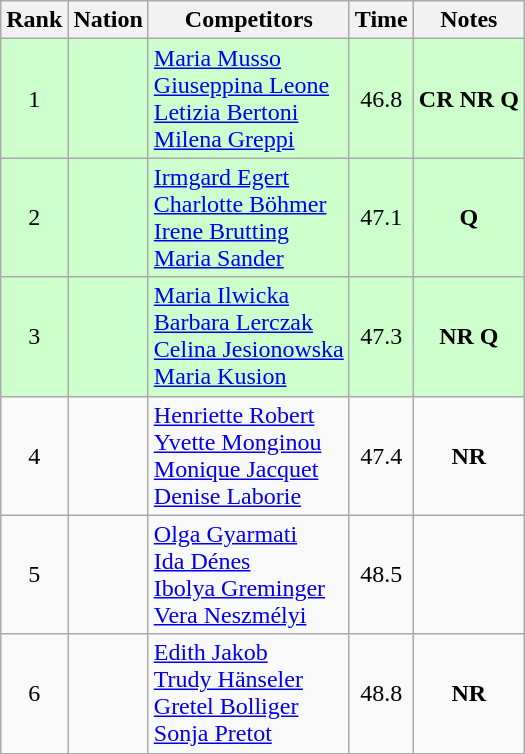<table class="wikitable sortable" style="text-align:center">
<tr>
<th>Rank</th>
<th>Nation</th>
<th>Competitors</th>
<th>Time</th>
<th>Notes</th>
</tr>
<tr bgcolor=ccffcc>
<td>1</td>
<td align=left></td>
<td align=left><a href='#'>Maria Musso</a><br><a href='#'>Giuseppina Leone</a><br><a href='#'>Letizia Bertoni</a><br><a href='#'>Milena Greppi</a></td>
<td>46.8</td>
<td><strong>CR NR Q</strong></td>
</tr>
<tr bgcolor=ccffcc>
<td>2</td>
<td align=left></td>
<td align=left><a href='#'>Irmgard Egert</a><br><a href='#'>Charlotte Böhmer</a><br><a href='#'>Irene Brutting</a><br><a href='#'>Maria Sander</a></td>
<td>47.1</td>
<td><strong>Q</strong></td>
</tr>
<tr bgcolor=ccffcc>
<td>3</td>
<td align=left></td>
<td align=left><a href='#'>Maria Ilwicka</a><br><a href='#'>Barbara Lerczak</a><br><a href='#'>Celina Jesionowska</a><br><a href='#'>Maria Kusion</a></td>
<td>47.3</td>
<td><strong>NR Q</strong></td>
</tr>
<tr>
<td>4</td>
<td align=left></td>
<td align=left><a href='#'>Henriette Robert</a><br><a href='#'>Yvette Monginou</a><br><a href='#'>Monique Jacquet</a><br><a href='#'>Denise Laborie</a></td>
<td>47.4</td>
<td><strong>NR </strong></td>
</tr>
<tr>
<td>5</td>
<td align=left></td>
<td align=left><a href='#'>Olga Gyarmati</a><br><a href='#'>Ida Dénes</a><br><a href='#'>Ibolya Greminger</a><br><a href='#'>Vera Neszmélyi</a></td>
<td>48.5</td>
<td></td>
</tr>
<tr>
<td>6</td>
<td align=left></td>
<td align=left><a href='#'>Edith Jakob</a><br><a href='#'>Trudy Hänseler</a><br><a href='#'>Gretel Bolliger</a><br><a href='#'>Sonja Pretot</a></td>
<td>48.8</td>
<td><strong>NR </strong></td>
</tr>
</table>
